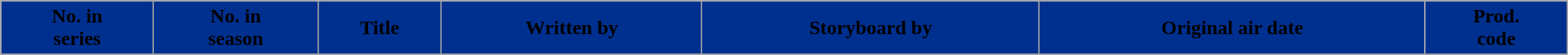<table class="wikitable plainrowheaders" style="width: 100%;">
<tr>
<th style="background:#00308F;"><span>No. in<br>series</span></th>
<th style="background:#00308F;"><span>No. in<br>season</span></th>
<th style="background:#00308F;"><span>Title</span></th>
<th style="background:#00308F;"><span>Written by</span></th>
<th style="background:#00308F;"><span>Storyboard by</span></th>
<th style="background:#00308F;"><span>Original air date</span></th>
<th style="background:#00308F;"><span>Prod.<br>code</span></th>
</tr>
<tr>
</tr>
</table>
